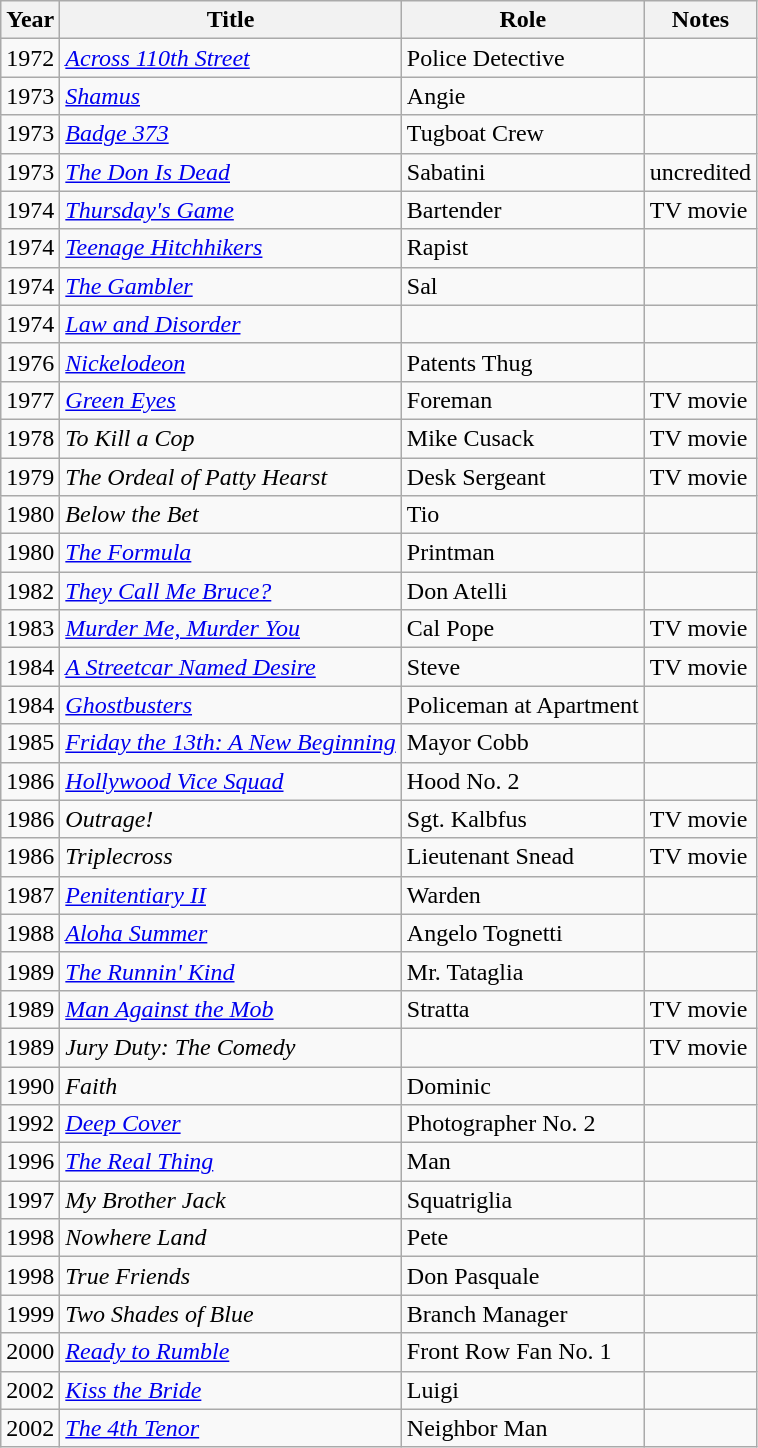<table class="wikitable">
<tr>
<th>Year</th>
<th>Title</th>
<th>Role</th>
<th>Notes</th>
</tr>
<tr>
<td>1972</td>
<td><em><a href='#'>Across 110th Street</a></em></td>
<td>Police Detective</td>
<td></td>
</tr>
<tr>
<td>1973</td>
<td><em><a href='#'>Shamus</a></em></td>
<td>Angie</td>
<td></td>
</tr>
<tr>
<td>1973</td>
<td><em><a href='#'>Badge 373</a></em></td>
<td>Tugboat Crew</td>
<td></td>
</tr>
<tr>
<td>1973</td>
<td><em><a href='#'>The Don Is Dead</a></em></td>
<td>Sabatini</td>
<td>uncredited</td>
</tr>
<tr>
<td>1974</td>
<td><em><a href='#'>Thursday's Game</a></em></td>
<td>Bartender</td>
<td>TV movie</td>
</tr>
<tr>
<td>1974</td>
<td><em><a href='#'>Teenage Hitchhikers</a></em></td>
<td>Rapist</td>
<td></td>
</tr>
<tr>
<td>1974</td>
<td><em><a href='#'>The Gambler</a></em></td>
<td>Sal</td>
<td></td>
</tr>
<tr>
<td>1974</td>
<td><em><a href='#'>Law and Disorder</a></em></td>
<td></td>
<td></td>
</tr>
<tr>
<td>1976</td>
<td><em><a href='#'>Nickelodeon</a></em></td>
<td>Patents Thug</td>
<td></td>
</tr>
<tr>
<td>1977</td>
<td><em><a href='#'>Green Eyes</a></em></td>
<td>Foreman</td>
<td>TV movie</td>
</tr>
<tr>
<td>1978</td>
<td><em>To Kill a Cop</em></td>
<td>Mike Cusack</td>
<td>TV movie</td>
</tr>
<tr>
<td>1979</td>
<td><em>The Ordeal of Patty Hearst</em></td>
<td>Desk Sergeant</td>
<td>TV movie</td>
</tr>
<tr>
<td>1980</td>
<td><em>Below the Bet</em></td>
<td>Tio</td>
<td></td>
</tr>
<tr>
<td>1980</td>
<td><em><a href='#'>The Formula</a></em></td>
<td>Printman</td>
<td></td>
</tr>
<tr>
<td>1982</td>
<td><em><a href='#'>They Call Me Bruce?</a></em></td>
<td>Don Atelli</td>
<td></td>
</tr>
<tr>
<td>1983</td>
<td><em><a href='#'>Murder Me, Murder You</a></em></td>
<td>Cal Pope</td>
<td>TV movie</td>
</tr>
<tr>
<td>1984</td>
<td><em><a href='#'>A Streetcar Named Desire</a></em></td>
<td>Steve</td>
<td>TV movie</td>
</tr>
<tr>
<td>1984</td>
<td><em><a href='#'>Ghostbusters</a></em></td>
<td>Policeman at Apartment</td>
<td></td>
</tr>
<tr>
<td>1985</td>
<td><em><a href='#'>Friday the 13th: A New Beginning</a></em></td>
<td>Mayor Cobb</td>
<td></td>
</tr>
<tr>
<td>1986</td>
<td><em><a href='#'>Hollywood Vice Squad</a></em></td>
<td>Hood No. 2</td>
<td></td>
</tr>
<tr>
<td>1986</td>
<td><em>Outrage!</em></td>
<td>Sgt. Kalbfus</td>
<td>TV movie</td>
</tr>
<tr>
<td>1986</td>
<td><em>Triplecross</em></td>
<td>Lieutenant Snead</td>
<td>TV movie</td>
</tr>
<tr>
<td>1987</td>
<td><em><a href='#'>Penitentiary II</a></em></td>
<td>Warden</td>
<td></td>
</tr>
<tr>
<td>1988</td>
<td><em><a href='#'>Aloha Summer</a></em></td>
<td>Angelo Tognetti</td>
<td></td>
</tr>
<tr>
<td>1989</td>
<td><em><a href='#'>The Runnin' Kind</a></em></td>
<td>Mr. Tataglia</td>
<td></td>
</tr>
<tr>
<td>1989</td>
<td><em><a href='#'>Man Against the Mob</a></em></td>
<td>Stratta</td>
<td>TV movie</td>
</tr>
<tr>
<td>1989</td>
<td><em>Jury Duty: The Comedy</em></td>
<td></td>
<td>TV movie</td>
</tr>
<tr>
<td>1990</td>
<td><em>Faith</em></td>
<td>Dominic</td>
<td></td>
</tr>
<tr>
<td>1992</td>
<td><em><a href='#'>Deep Cover</a></em></td>
<td>Photographer No. 2</td>
<td></td>
</tr>
<tr>
<td>1996</td>
<td><em><a href='#'>The Real Thing</a></em></td>
<td>Man</td>
<td></td>
</tr>
<tr>
<td>1997</td>
<td><em>My Brother Jack</em></td>
<td>Squatriglia</td>
<td></td>
</tr>
<tr>
<td>1998</td>
<td><em>Nowhere Land</em></td>
<td>Pete</td>
<td></td>
</tr>
<tr>
<td>1998</td>
<td><em>True Friends</em></td>
<td>Don Pasquale</td>
<td></td>
</tr>
<tr>
<td>1999</td>
<td><em>Two Shades of Blue</em></td>
<td>Branch Manager</td>
<td></td>
</tr>
<tr>
<td>2000</td>
<td><em><a href='#'>Ready to Rumble</a></em></td>
<td>Front Row Fan No. 1</td>
<td></td>
</tr>
<tr>
<td>2002</td>
<td><em><a href='#'>Kiss the Bride</a></em></td>
<td>Luigi</td>
<td></td>
</tr>
<tr>
<td>2002</td>
<td><em><a href='#'>The 4th Tenor</a></em></td>
<td>Neighbor Man</td>
<td></td>
</tr>
</table>
